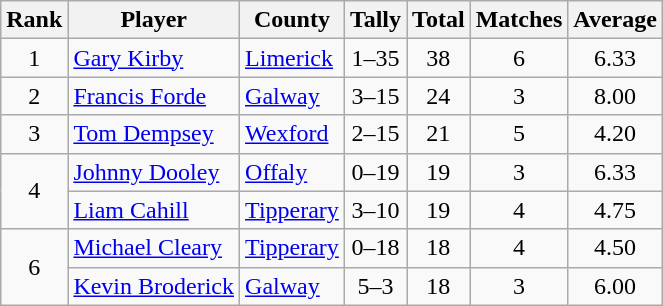<table class="wikitable">
<tr>
<th>Rank</th>
<th>Player</th>
<th>County</th>
<th>Tally</th>
<th>Total</th>
<th>Matches</th>
<th>Average</th>
</tr>
<tr>
<td rowspan=1 align=center>1</td>
<td><a href='#'>Gary Kirby</a></td>
<td><a href='#'>Limerick</a></td>
<td align=center>1–35</td>
<td align=center>38</td>
<td align=center>6</td>
<td align=center>6.33</td>
</tr>
<tr>
<td rowspan=1 align=center>2</td>
<td><a href='#'>Francis Forde</a></td>
<td><a href='#'>Galway</a></td>
<td align=center>3–15</td>
<td align=center>24</td>
<td align=center>3</td>
<td align=center>8.00</td>
</tr>
<tr>
<td rowspan=1 align=center>3</td>
<td><a href='#'>Tom Dempsey</a></td>
<td><a href='#'>Wexford</a></td>
<td align=center>2–15</td>
<td align=center>21</td>
<td align=center>5</td>
<td align=center>4.20</td>
</tr>
<tr>
<td rowspan=2 align=center>4</td>
<td><a href='#'>Johnny Dooley</a></td>
<td><a href='#'>Offaly</a></td>
<td align=center>0–19</td>
<td align=center>19</td>
<td align=center>3</td>
<td align=center>6.33</td>
</tr>
<tr>
<td><a href='#'>Liam Cahill</a></td>
<td><a href='#'>Tipperary</a></td>
<td align=center>3–10</td>
<td align=center>19</td>
<td align=center>4</td>
<td align=center>4.75</td>
</tr>
<tr>
<td rowspan=2 align=center>6</td>
<td><a href='#'>Michael Cleary</a></td>
<td><a href='#'>Tipperary</a></td>
<td align=center>0–18</td>
<td align=center>18</td>
<td align=center>4</td>
<td align=center>4.50</td>
</tr>
<tr>
<td><a href='#'>Kevin Broderick</a></td>
<td><a href='#'>Galway</a></td>
<td align=center>5–3</td>
<td align=center>18</td>
<td align=center>3</td>
<td align=center>6.00</td>
</tr>
</table>
